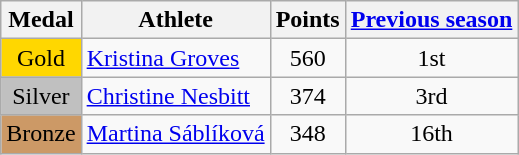<table class="wikitable">
<tr>
<th><strong>Medal</strong></th>
<th><strong>Athlete</strong></th>
<th><strong>Points</strong></th>
<th><strong><a href='#'>Previous season</a></strong></th>
</tr>
<tr align="center">
<td bgcolor="gold">Gold</td>
<td align="left"> <a href='#'>Kristina Groves</a></td>
<td>560</td>
<td>1st</td>
</tr>
<tr align="center">
<td bgcolor="silver">Silver</td>
<td align="left"> <a href='#'>Christine Nesbitt</a></td>
<td>374</td>
<td>3rd</td>
</tr>
<tr align="center">
<td bgcolor="CC9966">Bronze</td>
<td align="left"> <a href='#'>Martina Sáblíková</a></td>
<td>348</td>
<td>16th</td>
</tr>
</table>
